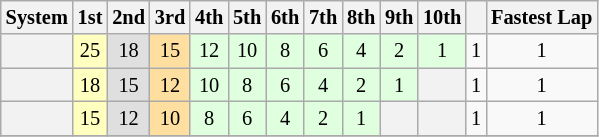<table class="wikitable" style="font-size:85%; text-align:center;">
<tr>
<th>System</th>
<th>1st</th>
<th>2nd</th>
<th>3rd</th>
<th>4th</th>
<th>5th</th>
<th>6th</th>
<th>7th</th>
<th>8th</th>
<th>9th</th>
<th>10th</th>
<th></th>
<th>Fastest Lap</th>
</tr>
<tr>
<th></th>
<td style="background:#ffffbf;">25</td>
<td style="background:#dfdfdf;">18</td>
<td style="background:#ffdf9f;">15</td>
<td style="background:#dfffdf;">12</td>
<td style="background:#dfffdf;">10</td>
<td style="background:#dfffdf;">8</td>
<td style="background:#dfffdf;">6</td>
<td style="background:#dfffdf;">4</td>
<td style="background:#dfffdf;">2</td>
<td style="background:#dfffdf;">1</td>
<td>1</td>
<td>1</td>
</tr>
<tr>
<th></th>
<td style="background:#ffffbf;">18</td>
<td style="background:#dfdfdf;">15</td>
<td style="background:#ffdf9f;">12</td>
<td style="background:#dfffdf;">10</td>
<td style="background:#dfffdf;">8</td>
<td style="background:#dfffdf;">6</td>
<td style="background:#dfffdf;">4</td>
<td style="background:#dfffdf;">2</td>
<td style="background:#dfffdf;">1</td>
<th></th>
<td>1</td>
<td>1</td>
</tr>
<tr>
<th></th>
<td style="background:#ffffbf;">15</td>
<td style="background:#dfdfdf;">12</td>
<td style="background:#ffdf9f;">10</td>
<td style="background:#dfffdf;">8</td>
<td style="background:#dfffdf;">6</td>
<td style="background:#dfffdf;">4</td>
<td style="background:#dfffdf;">2</td>
<td style="background:#dfffdf;">1</td>
<th></th>
<th></th>
<td>1</td>
<td>1</td>
</tr>
<tr>
</tr>
</table>
